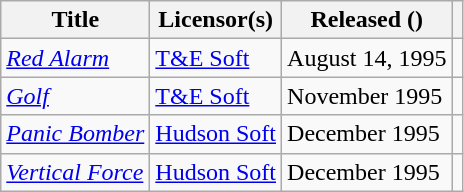<table class="wikitable plainrowheaders sortable">
<tr>
<th>Title</th>
<th>Licensor(s)</th>
<th>Released ()</th>
<th class="unsortable"></th>
</tr>
<tr>
<td><em><a href='#'>Red Alarm</a></em></td>
<td><a href='#'>T&E Soft</a></td>
<td>August 14, 1995</td>
<td></td>
</tr>
<tr>
<td><em><a href='#'>Golf</a></em></td>
<td><a href='#'>T&E Soft</a></td>
<td>November 1995</td>
<td></td>
</tr>
<tr>
<td><em><a href='#'>Panic Bomber</a></em></td>
<td><a href='#'>Hudson Soft</a></td>
<td>December 1995</td>
<td></td>
</tr>
<tr>
<td><em><a href='#'>Vertical Force</a></em></td>
<td><a href='#'>Hudson Soft</a></td>
<td>December 1995</td>
<td></td>
</tr>
</table>
